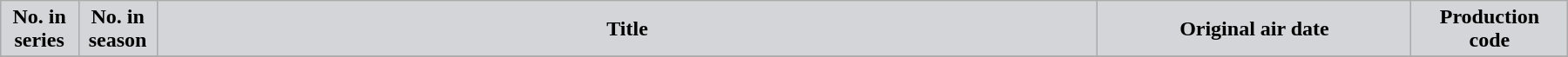<table class="wikitable plainrowheaders" width="95%" style="margin:auto;">
<tr>
<th width="5%" style="background-color: #d4d5d8; color:#000000;">No. in<br>series</th>
<th width="5%" style="background-color: #d4d5d8; color:#000000;">No. in<br>season</th>
<th style="background-color: #d4d5d8; color:#000000;">Title</th>
<th width="20%" style="background-color: #d4d5d8; color:#000000;">Original air date</th>
<th width="10%" style="background-color: #d4d5d8; color:#000000;">Production<br>code</th>
</tr>
<tr }>
</tr>
</table>
